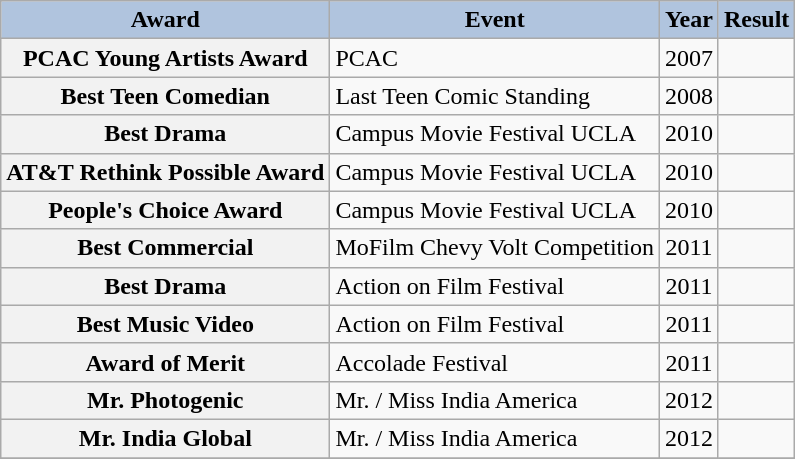<table class="wikitable plainrowheaders sortable">
<tr>
<th style="background:#B0C4DE;">Award</th>
<th style="background:#B0C4DE;">Event</th>
<th style="background:#B0C4DE;">Year</th>
<th style="background:#B0C4DE;">Result</th>
</tr>
<tr>
<th scope="row">PCAC Young Artists Award</th>
<td>PCAC</td>
<td style="text-align:center;">2007</td>
<td></td>
</tr>
<tr>
<th scope="row">Best Teen Comedian</th>
<td>Last Teen Comic Standing</td>
<td style="text-align:center;">2008</td>
<td></td>
</tr>
<tr>
<th scope="row">Best Drama</th>
<td>Campus Movie Festival UCLA</td>
<td style="text-align:center;">2010</td>
<td></td>
</tr>
<tr>
<th scope="row">AT&T Rethink Possible Award</th>
<td>Campus Movie Festival UCLA</td>
<td style="text-align:center;">2010</td>
<td></td>
</tr>
<tr>
<th scope="row">People's Choice Award</th>
<td>Campus Movie Festival UCLA</td>
<td style="text-align:center;">2010</td>
<td></td>
</tr>
<tr>
<th scope="row">Best Commercial</th>
<td>MoFilm Chevy Volt Competition</td>
<td style="text-align:center;">2011</td>
<td></td>
</tr>
<tr>
<th scope="row">Best Drama</th>
<td>Action on Film Festival</td>
<td style="text-align:center;">2011</td>
<td></td>
</tr>
<tr>
<th scope="row">Best Music Video</th>
<td>Action on Film Festival</td>
<td style="text-align:center;">2011</td>
<td></td>
</tr>
<tr>
<th scope="row">Award of Merit</th>
<td>Accolade Festival</td>
<td style="text-align:center;">2011</td>
<td></td>
</tr>
<tr>
<th scope="row">Mr. Photogenic</th>
<td>Mr. / Miss India America</td>
<td style="text-align:center;">2012</td>
<td></td>
</tr>
<tr>
<th scope="row">Mr. India Global</th>
<td>Mr. / Miss India America</td>
<td style="text-align:center;">2012</td>
<td></td>
</tr>
<tr>
</tr>
</table>
